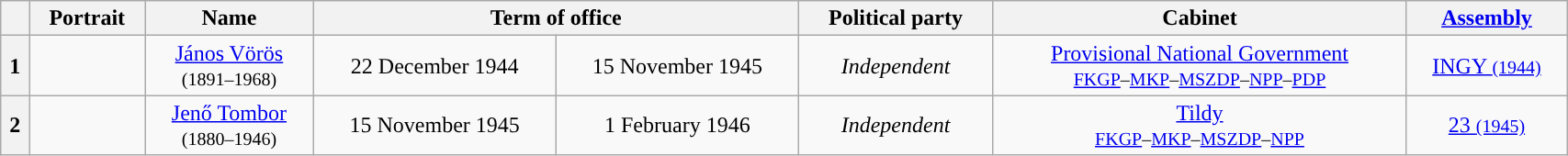<table class="wikitable" style="width:90%; text-align:center;">
<tr>
<th></th>
<th>Portrait</th>
<th>Name<br></th>
<th colspan=2>Term of office</th>
<th>Political party</th>
<th>Cabinet</th>
<th><a href='#'>Assembly</a><br></th>
</tr>
<tr>
<th style="background:">1</th>
<td></td>
<td><a href='#'>János Vörös</a><br><small>(1891–1968)</small></td>
<td>22 December 1944</td>
<td>15 November 1945</td>
<td><em>Independent</em></td>
<td><a href='#'>Provisional National Government</a><br><small><a href='#'>FKGP</a>–<a href='#'>MKP</a>–<a href='#'>MSZDP</a>–<a href='#'>NPP</a>–<a href='#'>PDP</a></small></td>
<td><a href='#'>INGY <small>(1944)</small></a></td>
</tr>
<tr>
<th style="background:">2</th>
<td></td>
<td><a href='#'>Jenő Tombor</a><br><small>(1880–1946)</small></td>
<td>15 November 1945</td>
<td>1 February 1946</td>
<td><em>Independent</em></td>
<td><a href='#'>Tildy</a><br><small><a href='#'>FKGP</a>–<a href='#'>MKP</a>–<a href='#'>MSZDP</a>–<a href='#'>NPP</a></small></td>
<td><a href='#'>23 <small>(1945)</small></a></td>
</tr>
</table>
